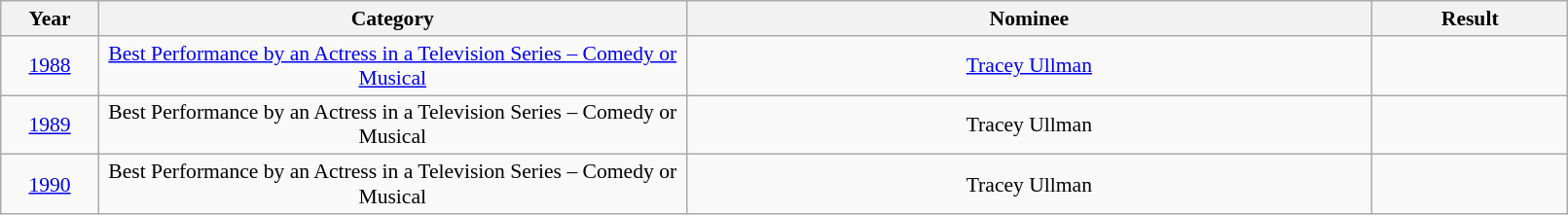<table class="wikitable plainrowheaders" style="font-size: 90%; text-align:center" width=85%>
<tr>
<th scope="col" width="5%">Year</th>
<th scope="col" width="30%">Category</th>
<th scope="col" width="35%">Nominee</th>
<th scope="col" width="10%">Result</th>
</tr>
<tr>
<td><a href='#'>1988</a></td>
<td><a href='#'>Best Performance by an Actress in a Television Series – Comedy or Musical</a></td>
<td><a href='#'>Tracey Ullman</a></td>
<td></td>
</tr>
<tr>
<td><a href='#'>1989</a></td>
<td>Best Performance by an Actress in a Television Series – Comedy or Musical</td>
<td>Tracey Ullman</td>
<td></td>
</tr>
<tr>
<td><a href='#'>1990</a></td>
<td>Best Performance by an Actress in a Television Series – Comedy or Musical</td>
<td>Tracey Ullman</td>
<td></td>
</tr>
</table>
